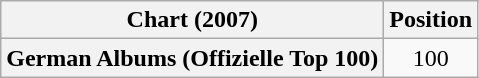<table class="wikitable plainrowheaders" style="text-align:center">
<tr>
<th scope="col">Chart (2007)</th>
<th scope="col">Position</th>
</tr>
<tr>
<th scope="row">German Albums (Offizielle Top 100)</th>
<td>100</td>
</tr>
</table>
